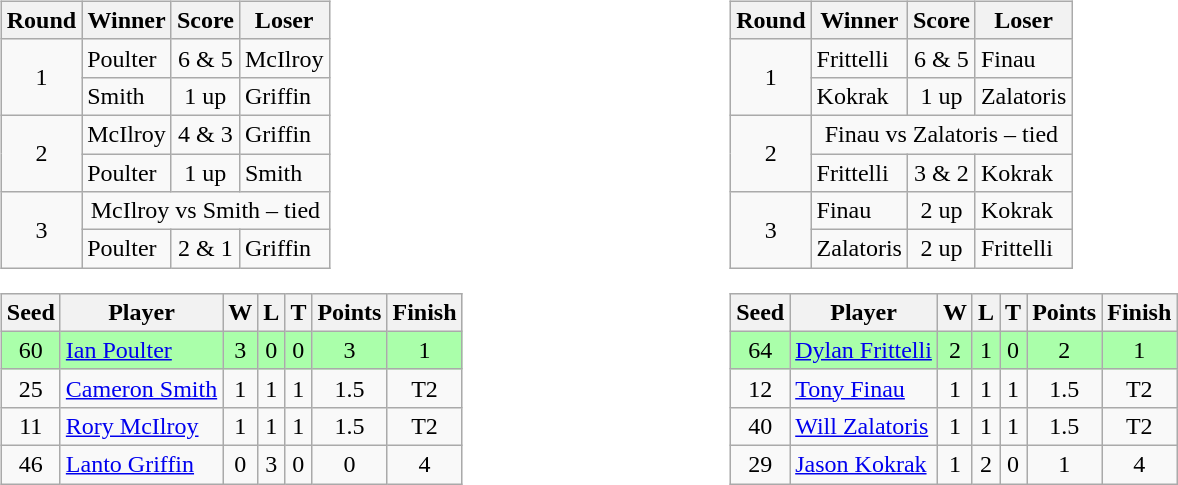<table style="width: 60em">
<tr>
<td><br><table class="wikitable">
<tr>
<th>Round</th>
<th>Winner</th>
<th>Score</th>
<th>Loser</th>
</tr>
<tr>
<td align=center rowspan=2>1</td>
<td>Poulter</td>
<td align=center>6 & 5</td>
<td>McIlroy</td>
</tr>
<tr>
<td>Smith</td>
<td align=center>1 up</td>
<td>Griffin</td>
</tr>
<tr>
<td align=center rowspan=2>2</td>
<td>McIlroy</td>
<td align=center>4 & 3</td>
<td>Griffin</td>
</tr>
<tr>
<td>Poulter</td>
<td align=center>1 up</td>
<td>Smith</td>
</tr>
<tr>
<td align=center rowspan=2>3</td>
<td colspan=3 align=center>McIlroy vs Smith – tied</td>
</tr>
<tr>
<td>Poulter</td>
<td align=center>2 & 1</td>
<td>Griffin</td>
</tr>
</table>
<table class="wikitable" style="text-align:center">
<tr>
<th>Seed</th>
<th>Player</th>
<th>W</th>
<th>L</th>
<th>T</th>
<th>Points</th>
<th>Finish</th>
</tr>
<tr style="background:#aaffaa;">
<td>60</td>
<td align=left> <a href='#'>Ian Poulter</a></td>
<td>3</td>
<td>0</td>
<td>0</td>
<td>3</td>
<td>1</td>
</tr>
<tr>
<td>25</td>
<td align=left> <a href='#'>Cameron Smith</a></td>
<td>1</td>
<td>1</td>
<td>1</td>
<td>1.5</td>
<td>T2</td>
</tr>
<tr>
<td>11</td>
<td align=left> <a href='#'>Rory McIlroy</a></td>
<td>1</td>
<td>1</td>
<td>1</td>
<td>1.5</td>
<td>T2</td>
</tr>
<tr>
<td>46</td>
<td align=left> <a href='#'>Lanto Griffin</a></td>
<td>0</td>
<td>3</td>
<td>0</td>
<td>0</td>
<td>4</td>
</tr>
</table>
</td>
<td><br><table class="wikitable">
<tr>
<th>Round</th>
<th>Winner</th>
<th>Score</th>
<th>Loser</th>
</tr>
<tr>
<td align=center rowspan=2>1</td>
<td>Frittelli</td>
<td align=center>6 & 5</td>
<td>Finau</td>
</tr>
<tr>
<td>Kokrak</td>
<td align=center>1 up</td>
<td>Zalatoris</td>
</tr>
<tr>
<td align=center rowspan=2>2</td>
<td colspan=3 align=center>Finau vs Zalatoris – tied</td>
</tr>
<tr>
<td>Frittelli</td>
<td align=center>3 & 2</td>
<td>Kokrak</td>
</tr>
<tr>
<td align=center rowspan=2>3</td>
<td>Finau</td>
<td align=center>2 up</td>
<td>Kokrak</td>
</tr>
<tr>
<td>Zalatoris</td>
<td align=center>2 up</td>
<td>Frittelli</td>
</tr>
</table>
<table class="wikitable" style="text-align:center">
<tr>
<th>Seed</th>
<th>Player</th>
<th>W</th>
<th>L</th>
<th>T</th>
<th>Points</th>
<th>Finish</th>
</tr>
<tr style="background:#aaffaa;">
<td>64</td>
<td align=left> <a href='#'>Dylan Frittelli</a></td>
<td>2</td>
<td>1</td>
<td>0</td>
<td>2</td>
<td>1</td>
</tr>
<tr>
<td>12</td>
<td align=left> <a href='#'>Tony Finau</a></td>
<td>1</td>
<td>1</td>
<td>1</td>
<td>1.5</td>
<td>T2</td>
</tr>
<tr>
<td>40</td>
<td align=left> <a href='#'>Will Zalatoris</a></td>
<td>1</td>
<td>1</td>
<td>1</td>
<td>1.5</td>
<td>T2</td>
</tr>
<tr>
<td>29</td>
<td align=left> <a href='#'>Jason Kokrak</a></td>
<td>1</td>
<td>2</td>
<td>0</td>
<td>1</td>
<td>4</td>
</tr>
</table>
</td>
</tr>
</table>
